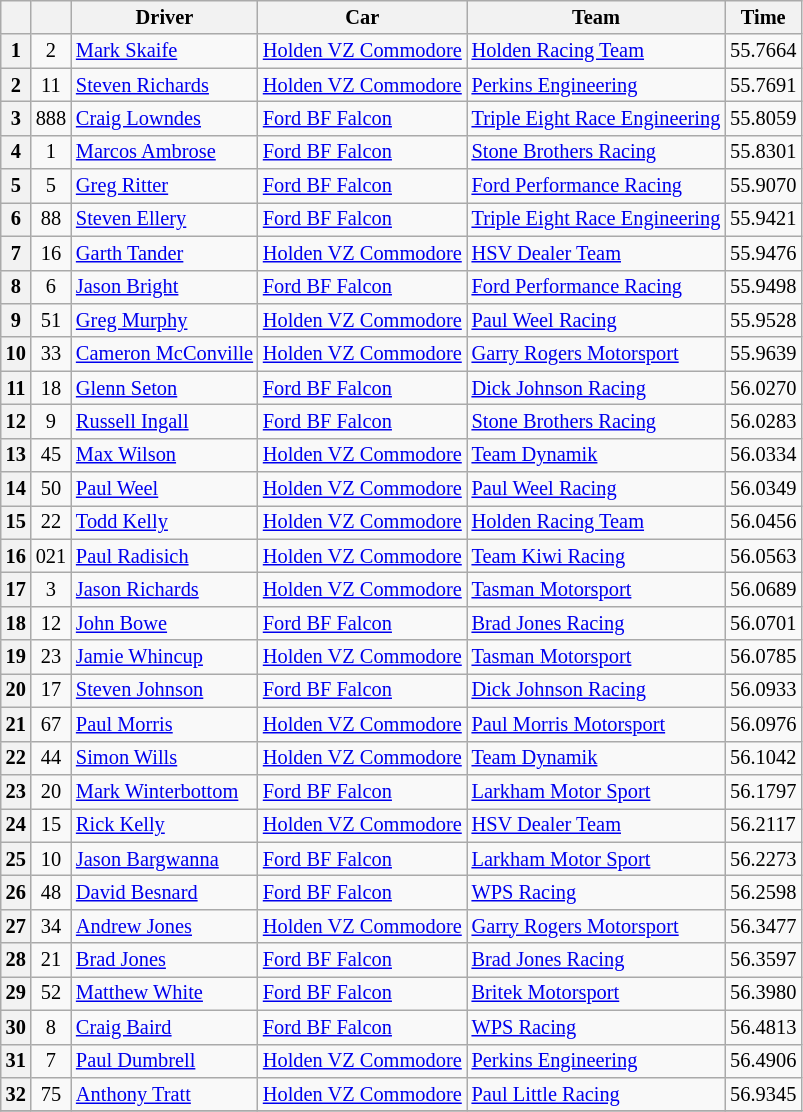<table class="wikitable" style="font-size: 85%">
<tr>
<th></th>
<th></th>
<th>Driver</th>
<th>Car</th>
<th>Team</th>
<th>Time</th>
</tr>
<tr>
<th>1</th>
<td align="center">2</td>
<td> <a href='#'>Mark Skaife</a></td>
<td><a href='#'>Holden VZ Commodore</a></td>
<td><a href='#'>Holden Racing Team</a></td>
<td>55.7664</td>
</tr>
<tr>
<th>2</th>
<td align="center">11</td>
<td> <a href='#'>Steven Richards</a></td>
<td><a href='#'>Holden VZ Commodore</a></td>
<td><a href='#'>Perkins Engineering</a></td>
<td>55.7691</td>
</tr>
<tr>
<th>3</th>
<td align="center">888</td>
<td> <a href='#'>Craig Lowndes</a></td>
<td><a href='#'>Ford BF Falcon</a></td>
<td><a href='#'>Triple Eight Race Engineering</a></td>
<td>55.8059</td>
</tr>
<tr>
<th>4</th>
<td align="center">1</td>
<td> <a href='#'>Marcos Ambrose</a></td>
<td><a href='#'>Ford BF Falcon</a></td>
<td><a href='#'>Stone Brothers Racing</a></td>
<td>55.8301</td>
</tr>
<tr>
<th>5</th>
<td align="center">5</td>
<td> <a href='#'>Greg Ritter</a></td>
<td><a href='#'>Ford BF Falcon</a></td>
<td><a href='#'>Ford Performance Racing</a></td>
<td>55.9070</td>
</tr>
<tr>
<th>6</th>
<td align="center">88</td>
<td> <a href='#'>Steven Ellery</a></td>
<td><a href='#'>Ford BF Falcon</a></td>
<td><a href='#'>Triple Eight Race Engineering</a></td>
<td>55.9421</td>
</tr>
<tr>
<th>7</th>
<td align="center">16</td>
<td> <a href='#'>Garth Tander</a></td>
<td><a href='#'>Holden VZ Commodore</a></td>
<td><a href='#'>HSV Dealer Team</a></td>
<td>55.9476</td>
</tr>
<tr>
<th>8</th>
<td align="center">6</td>
<td> <a href='#'>Jason Bright</a></td>
<td><a href='#'>Ford BF Falcon</a></td>
<td><a href='#'>Ford Performance Racing</a></td>
<td>55.9498</td>
</tr>
<tr>
<th>9</th>
<td align="center">51</td>
<td> <a href='#'>Greg Murphy</a></td>
<td><a href='#'>Holden VZ Commodore</a></td>
<td><a href='#'>Paul Weel Racing</a></td>
<td>55.9528</td>
</tr>
<tr>
<th>10</th>
<td align="center">33</td>
<td> <a href='#'>Cameron McConville</a></td>
<td><a href='#'>Holden VZ Commodore</a></td>
<td><a href='#'>Garry Rogers Motorsport</a></td>
<td>55.9639</td>
</tr>
<tr>
<th>11</th>
<td align="center">18</td>
<td> <a href='#'>Glenn Seton</a></td>
<td><a href='#'>Ford BF Falcon</a></td>
<td><a href='#'>Dick Johnson Racing</a></td>
<td>56.0270</td>
</tr>
<tr>
<th>12</th>
<td align="center">9</td>
<td> <a href='#'>Russell Ingall</a></td>
<td><a href='#'>Ford BF Falcon</a></td>
<td><a href='#'>Stone Brothers Racing</a></td>
<td>56.0283</td>
</tr>
<tr>
<th>13</th>
<td align="center">45</td>
<td> <a href='#'>Max Wilson</a></td>
<td><a href='#'>Holden VZ Commodore</a></td>
<td><a href='#'>Team Dynamik</a></td>
<td>56.0334</td>
</tr>
<tr>
<th>14</th>
<td align="center">50</td>
<td> <a href='#'>Paul Weel</a></td>
<td><a href='#'>Holden VZ Commodore</a></td>
<td><a href='#'>Paul Weel Racing</a></td>
<td>56.0349</td>
</tr>
<tr>
<th>15</th>
<td align="center">22</td>
<td> <a href='#'>Todd Kelly</a></td>
<td><a href='#'>Holden VZ Commodore</a></td>
<td><a href='#'>Holden Racing Team</a></td>
<td>56.0456</td>
</tr>
<tr>
<th>16</th>
<td align="center">021</td>
<td> <a href='#'>Paul Radisich</a></td>
<td><a href='#'>Holden VZ Commodore</a></td>
<td><a href='#'>Team Kiwi Racing</a></td>
<td>56.0563</td>
</tr>
<tr>
<th>17</th>
<td align="center">3</td>
<td> <a href='#'>Jason Richards</a></td>
<td><a href='#'>Holden VZ Commodore</a></td>
<td><a href='#'>Tasman Motorsport</a></td>
<td>56.0689</td>
</tr>
<tr>
<th>18</th>
<td align="center">12</td>
<td> <a href='#'>John Bowe</a></td>
<td><a href='#'>Ford BF Falcon</a></td>
<td><a href='#'>Brad Jones Racing</a></td>
<td>56.0701</td>
</tr>
<tr>
<th>19</th>
<td align="center">23</td>
<td> <a href='#'>Jamie Whincup</a></td>
<td><a href='#'>Holden VZ Commodore</a></td>
<td><a href='#'>Tasman Motorsport</a></td>
<td>56.0785</td>
</tr>
<tr>
<th>20</th>
<td align="center">17</td>
<td> <a href='#'>Steven Johnson</a></td>
<td><a href='#'>Ford BF Falcon</a></td>
<td><a href='#'>Dick Johnson Racing</a></td>
<td>56.0933</td>
</tr>
<tr>
<th>21</th>
<td align="center">67</td>
<td> <a href='#'>Paul Morris</a></td>
<td><a href='#'>Holden VZ Commodore</a></td>
<td><a href='#'>Paul Morris Motorsport</a></td>
<td>56.0976</td>
</tr>
<tr>
<th>22</th>
<td align="center">44</td>
<td> <a href='#'>Simon Wills</a></td>
<td><a href='#'>Holden VZ Commodore</a></td>
<td><a href='#'>Team Dynamik</a></td>
<td>56.1042</td>
</tr>
<tr>
<th>23</th>
<td align="center">20</td>
<td> <a href='#'>Mark Winterbottom</a></td>
<td><a href='#'>Ford BF Falcon</a></td>
<td><a href='#'>Larkham Motor Sport</a></td>
<td>56.1797</td>
</tr>
<tr>
<th>24</th>
<td align="center">15</td>
<td> <a href='#'>Rick Kelly</a></td>
<td><a href='#'>Holden VZ Commodore</a></td>
<td><a href='#'>HSV Dealer Team</a></td>
<td>56.2117</td>
</tr>
<tr>
<th>25</th>
<td align="center">10</td>
<td> <a href='#'>Jason Bargwanna</a></td>
<td><a href='#'>Ford BF Falcon</a></td>
<td><a href='#'>Larkham Motor Sport</a></td>
<td>56.2273</td>
</tr>
<tr>
<th>26</th>
<td align="center">48</td>
<td> <a href='#'>David Besnard</a></td>
<td><a href='#'>Ford BF Falcon</a></td>
<td><a href='#'>WPS Racing</a></td>
<td>56.2598</td>
</tr>
<tr>
<th>27</th>
<td align="center">34</td>
<td> <a href='#'>Andrew Jones</a></td>
<td><a href='#'>Holden VZ Commodore</a></td>
<td><a href='#'>Garry Rogers Motorsport</a></td>
<td>56.3477</td>
</tr>
<tr>
<th>28</th>
<td align="center">21</td>
<td> <a href='#'>Brad Jones</a></td>
<td><a href='#'>Ford BF Falcon</a></td>
<td><a href='#'>Brad Jones Racing</a></td>
<td>56.3597</td>
</tr>
<tr>
<th>29</th>
<td align="center">52</td>
<td> <a href='#'>Matthew White</a></td>
<td><a href='#'>Ford BF Falcon</a></td>
<td><a href='#'>Britek Motorsport</a></td>
<td>56.3980</td>
</tr>
<tr>
<th>30</th>
<td align="center">8</td>
<td> <a href='#'>Craig Baird</a></td>
<td><a href='#'>Ford BF Falcon</a></td>
<td><a href='#'>WPS Racing</a></td>
<td>56.4813</td>
</tr>
<tr>
<th>31</th>
<td align="center">7</td>
<td> <a href='#'>Paul Dumbrell</a></td>
<td><a href='#'>Holden VZ Commodore</a></td>
<td><a href='#'>Perkins Engineering</a></td>
<td>56.4906</td>
</tr>
<tr>
<th>32</th>
<td align="center">75</td>
<td> <a href='#'>Anthony Tratt</a></td>
<td><a href='#'>Holden VZ Commodore</a></td>
<td><a href='#'>Paul Little Racing</a></td>
<td>56.9345</td>
</tr>
<tr>
</tr>
</table>
